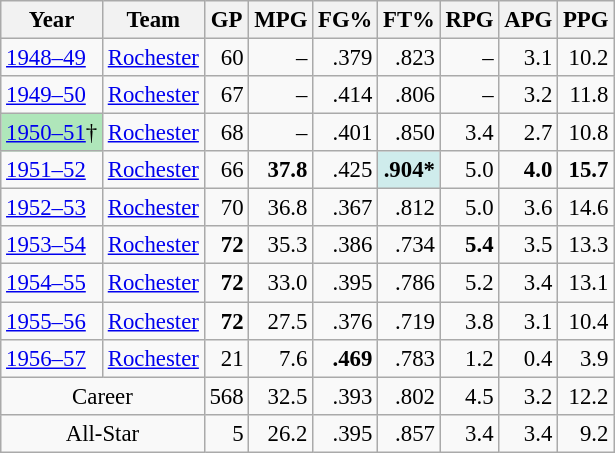<table class="wikitable sortable" style="font-size:95%; text-align:right;">
<tr>
<th>Year</th>
<th>Team</th>
<th>GP</th>
<th>MPG</th>
<th>FG%</th>
<th>FT%</th>
<th>RPG</th>
<th>APG</th>
<th>PPG</th>
</tr>
<tr>
<td style="text-align:left;"><a href='#'>1948–49</a></td>
<td style="text-align:left;"><a href='#'>Rochester</a></td>
<td>60</td>
<td>–</td>
<td>.379</td>
<td>.823</td>
<td>–</td>
<td>3.1</td>
<td>10.2</td>
</tr>
<tr>
<td style="text-align:left;"><a href='#'>1949–50</a></td>
<td style="text-align:left;"><a href='#'>Rochester</a></td>
<td>67</td>
<td>–</td>
<td>.414</td>
<td>.806</td>
<td>–</td>
<td>3.2</td>
<td>11.8</td>
</tr>
<tr>
<td style="text-align:left;background:#afe6ba;"><a href='#'>1950–51</a>†</td>
<td style="text-align:left;"><a href='#'>Rochester</a></td>
<td>68</td>
<td>–</td>
<td>.401</td>
<td>.850</td>
<td>3.4</td>
<td>2.7</td>
<td>10.8</td>
</tr>
<tr>
<td style="text-align:left;"><a href='#'>1951–52</a></td>
<td style="text-align:left;"><a href='#'>Rochester</a></td>
<td>66</td>
<td><strong>37.8</strong></td>
<td>.425</td>
<td style="background:#cfecec;"><strong>.904*</strong></td>
<td>5.0</td>
<td><strong>4.0</strong></td>
<td><strong>15.7</strong></td>
</tr>
<tr>
<td style="text-align:left;"><a href='#'>1952–53</a></td>
<td style="text-align:left;"><a href='#'>Rochester</a></td>
<td>70</td>
<td>36.8</td>
<td>.367</td>
<td>.812</td>
<td>5.0</td>
<td>3.6</td>
<td>14.6</td>
</tr>
<tr>
<td style="text-align:left;"><a href='#'>1953–54</a></td>
<td style="text-align:left;"><a href='#'>Rochester</a></td>
<td><strong>72</strong></td>
<td>35.3</td>
<td>.386</td>
<td>.734</td>
<td><strong>5.4</strong></td>
<td>3.5</td>
<td>13.3</td>
</tr>
<tr>
<td style="text-align:left;"><a href='#'>1954–55</a></td>
<td style="text-align:left;"><a href='#'>Rochester</a></td>
<td><strong>72</strong></td>
<td>33.0</td>
<td>.395</td>
<td>.786</td>
<td>5.2</td>
<td>3.4</td>
<td>13.1</td>
</tr>
<tr>
<td style="text-align:left;"><a href='#'>1955–56</a></td>
<td style="text-align:left;"><a href='#'>Rochester</a></td>
<td><strong>72</strong></td>
<td>27.5</td>
<td>.376</td>
<td>.719</td>
<td>3.8</td>
<td>3.1</td>
<td>10.4</td>
</tr>
<tr>
<td style="text-align:left;"><a href='#'>1956–57</a></td>
<td style="text-align:left;"><a href='#'>Rochester</a></td>
<td>21</td>
<td>7.6</td>
<td><strong>.469</strong></td>
<td>.783</td>
<td>1.2</td>
<td>0.4</td>
<td>3.9</td>
</tr>
<tr class="sortbottom">
<td colspan="2" style="text-align:center;">Career</td>
<td>568</td>
<td>32.5</td>
<td>.393</td>
<td>.802</td>
<td>4.5</td>
<td>3.2</td>
<td>12.2</td>
</tr>
<tr class="sortbottom">
<td colspan="2" style="text-align:center;">All-Star</td>
<td>5</td>
<td>26.2</td>
<td>.395</td>
<td>.857</td>
<td>3.4</td>
<td>3.4</td>
<td>9.2</td>
</tr>
</table>
